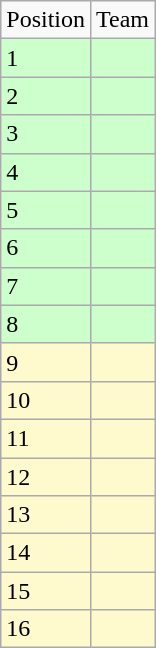<table class="wikitable">
<tr>
<td>Position</td>
<td>Team</td>
</tr>
<tr bgcolor="#ccffcc">
<td>1</td>
<td></td>
</tr>
<tr bgcolor="#ccffcc">
<td>2</td>
<td></td>
</tr>
<tr bgcolor="#ccffcc">
<td>3</td>
<td></td>
</tr>
<tr bgcolor="#ccffcc">
<td>4</td>
<td></td>
</tr>
<tr bgcolor="#ccffcc">
<td>5</td>
<td></td>
</tr>
<tr bgcolor="#ccffcc">
<td>6</td>
<td></td>
</tr>
<tr bgcolor="#ccffcc">
<td>7</td>
<td></td>
</tr>
<tr bgcolor="#ccffcc">
<td>8</td>
<td></td>
</tr>
<tr bgcolor="#fffacd">
<td>9</td>
<td></td>
</tr>
<tr bgcolor="#fffacd">
<td>10</td>
<td></td>
</tr>
<tr bgcolor="#fffacd">
<td>11</td>
<td></td>
</tr>
<tr bgcolor="#fffacd">
<td>12</td>
<td></td>
</tr>
<tr bgcolor="#fffacd">
<td>13</td>
<td></td>
</tr>
<tr bgcolor="#fffacd">
<td>14</td>
<td></td>
</tr>
<tr bgcolor="#fffacd">
<td>15</td>
<td></td>
</tr>
<tr bgcolor="#fffacd">
<td>16</td>
<td></td>
</tr>
</table>
